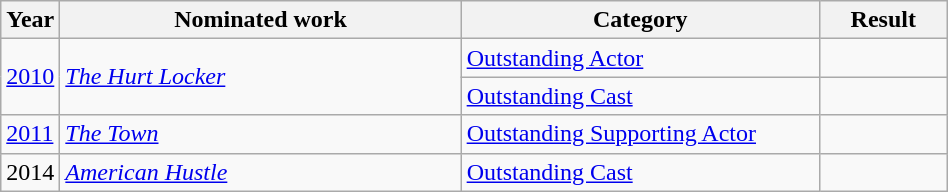<table class="wikitable sortable" width="50%">
<tr>
<th width="1%">Year</th>
<th width="45%">Nominated work</th>
<th width="40%">Category</th>
<th width="14%">Result</th>
</tr>
<tr>
<td rowspan="2"><a href='#'>2010</a></td>
<td rowspan="2"><em><a href='#'>The Hurt Locker</a></em></td>
<td><a href='#'>Outstanding Actor</a></td>
<td></td>
</tr>
<tr>
<td><a href='#'>Outstanding Cast</a></td>
<td></td>
</tr>
<tr>
<td><a href='#'>2011</a></td>
<td><em><a href='#'>The Town</a></em></td>
<td><a href='#'>Outstanding Supporting Actor</a></td>
<td></td>
</tr>
<tr>
<td>2014</td>
<td><em><a href='#'>American Hustle</a></em></td>
<td><a href='#'>Outstanding Cast</a></td>
<td></td>
</tr>
</table>
